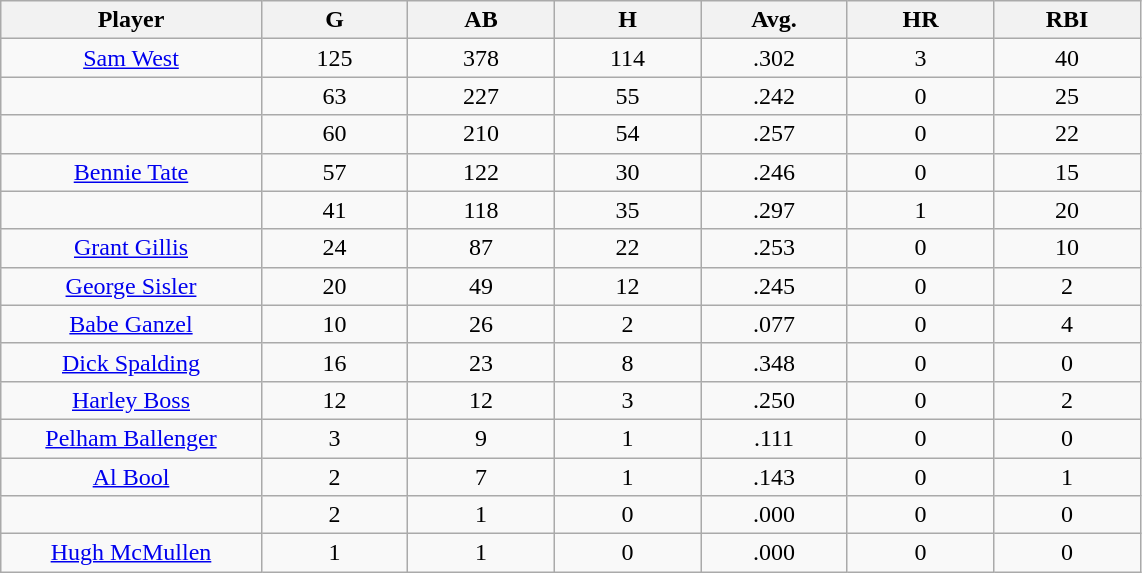<table class="wikitable sortable">
<tr>
<th bgcolor="#DDDDFF" width="16%">Player</th>
<th bgcolor="#DDDDFF" width="9%">G</th>
<th bgcolor="#DDDDFF" width="9%">AB</th>
<th bgcolor="#DDDDFF" width="9%">H</th>
<th bgcolor="#DDDDFF" width="9%">Avg.</th>
<th bgcolor="#DDDDFF" width="9%">HR</th>
<th bgcolor="#DDDDFF" width="9%">RBI</th>
</tr>
<tr align="center">
<td><a href='#'>Sam West</a></td>
<td>125</td>
<td>378</td>
<td>114</td>
<td>.302</td>
<td>3</td>
<td>40</td>
</tr>
<tr align="center">
<td></td>
<td>63</td>
<td>227</td>
<td>55</td>
<td>.242</td>
<td>0</td>
<td>25</td>
</tr>
<tr align="center">
<td></td>
<td>60</td>
<td>210</td>
<td>54</td>
<td>.257</td>
<td>0</td>
<td>22</td>
</tr>
<tr align="center">
<td><a href='#'>Bennie Tate</a></td>
<td>57</td>
<td>122</td>
<td>30</td>
<td>.246</td>
<td>0</td>
<td>15</td>
</tr>
<tr align="center">
<td></td>
<td>41</td>
<td>118</td>
<td>35</td>
<td>.297</td>
<td>1</td>
<td>20</td>
</tr>
<tr align="center">
<td><a href='#'>Grant Gillis</a></td>
<td>24</td>
<td>87</td>
<td>22</td>
<td>.253</td>
<td>0</td>
<td>10</td>
</tr>
<tr align="center">
<td><a href='#'>George Sisler</a></td>
<td>20</td>
<td>49</td>
<td>12</td>
<td>.245</td>
<td>0</td>
<td>2</td>
</tr>
<tr align="center">
<td><a href='#'>Babe Ganzel</a></td>
<td>10</td>
<td>26</td>
<td>2</td>
<td>.077</td>
<td>0</td>
<td>4</td>
</tr>
<tr align="center">
<td><a href='#'>Dick Spalding</a></td>
<td>16</td>
<td>23</td>
<td>8</td>
<td>.348</td>
<td>0</td>
<td>0</td>
</tr>
<tr align="center">
<td><a href='#'>Harley Boss</a></td>
<td>12</td>
<td>12</td>
<td>3</td>
<td>.250</td>
<td>0</td>
<td>2</td>
</tr>
<tr align="center">
<td><a href='#'>Pelham Ballenger</a></td>
<td>3</td>
<td>9</td>
<td>1</td>
<td>.111</td>
<td>0</td>
<td>0</td>
</tr>
<tr align="center">
<td><a href='#'>Al Bool</a></td>
<td>2</td>
<td>7</td>
<td>1</td>
<td>.143</td>
<td>0</td>
<td>1</td>
</tr>
<tr align="center">
<td></td>
<td>2</td>
<td>1</td>
<td>0</td>
<td>.000</td>
<td>0</td>
<td>0</td>
</tr>
<tr align="center">
<td><a href='#'>Hugh McMullen</a></td>
<td>1</td>
<td>1</td>
<td>0</td>
<td>.000</td>
<td>0</td>
<td>0</td>
</tr>
</table>
